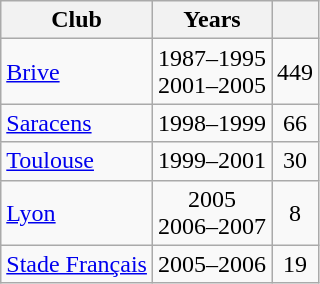<table class="wikitable sortable" style="text-align: center;">
<tr>
<th>Club</th>
<th>Years</th>
<th></th>
</tr>
<tr>
<td align=left> <a href='#'>Brive</a></td>
<td>1987–1995<br>2001–2005</td>
<td>449</td>
</tr>
<tr>
<td align=left> <a href='#'>Saracens</a></td>
<td>1998–1999</td>
<td>66</td>
</tr>
<tr>
<td align=left> <a href='#'>Toulouse</a></td>
<td>1999–2001</td>
<td>30</td>
</tr>
<tr>
<td align=left> <a href='#'>Lyon</a></td>
<td>2005<br>2006–2007</td>
<td>8</td>
</tr>
<tr>
<td align=left> <a href='#'>Stade Français</a></td>
<td>2005–2006</td>
<td>19</td>
</tr>
</table>
